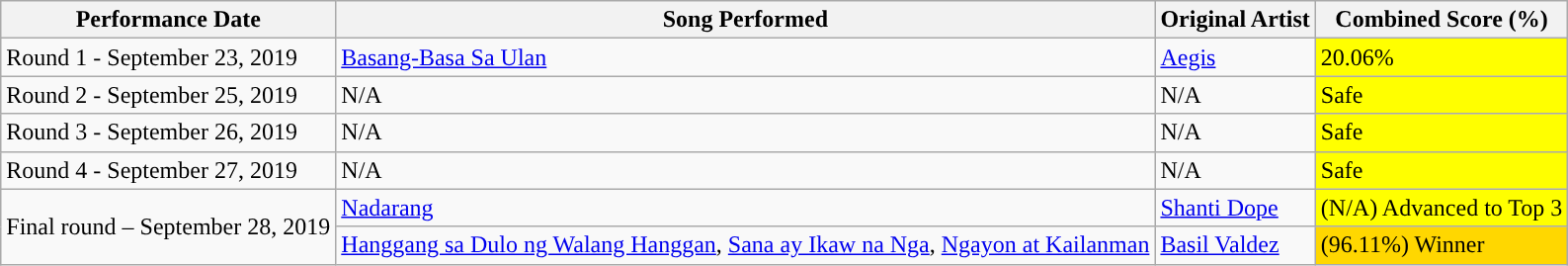<table class="wikitable">
<tr>
<th>Performance Date</th>
<th>Song Performed</th>
<th>Original Artist</th>
<th>Combined Score (%)</th>
</tr>
<tr>
<td>Round 1 - September 23, 2019</td>
<td><a href='#'>Basang-Basa Sa Ulan</a></td>
<td><a href='#'>Aegis</a></td>
<td style="background:yellow;">20.06%</td>
</tr>
<tr>
<td>Round 2 - September 25, 2019</td>
<td>N/A</td>
<td>N/A</td>
<td style="background:yellow;">Safe</td>
</tr>
<tr>
<td>Round 3 - September 26, 2019</td>
<td>N/A</td>
<td>N/A</td>
<td style="background:yellow;">Safe</td>
</tr>
<tr>
<td>Round 4 - September 27, 2019</td>
<td>N/A</td>
<td>N/A</td>
<td style="background:yellow;">Safe</td>
</tr>
<tr>
<td rowspan="2">Final round – September 28, 2019</td>
<td><a href='#'>Nadarang</a></td>
<td><a href='#'>Shanti Dope</a></td>
<td style="background:yellow;">(N/A) Advanced to Top 3</td>
</tr>
<tr>
<td><a href='#'>Hanggang sa Dulo ng Walang Hanggan</a>, <a href='#'>Sana ay Ikaw na Nga</a>, <a href='#'>Ngayon at Kailanman</a></td>
<td><a href='#'>Basil Valdez</a></td>
<td style="background:gold;">(96.11%) Winner</td>
</tr>
</table>
